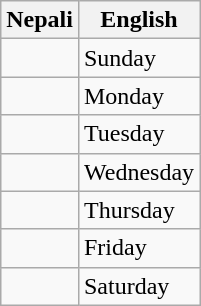<table class="wikitable">
<tr>
<th>Nepali</th>
<th>English</th>
</tr>
<tr>
<td></td>
<td>Sunday</td>
</tr>
<tr>
<td></td>
<td>Monday</td>
</tr>
<tr>
<td></td>
<td>Tuesday</td>
</tr>
<tr>
<td></td>
<td>Wednesday</td>
</tr>
<tr>
<td></td>
<td>Thursday</td>
</tr>
<tr>
<td></td>
<td>Friday</td>
</tr>
<tr>
<td></td>
<td>Saturday</td>
</tr>
</table>
